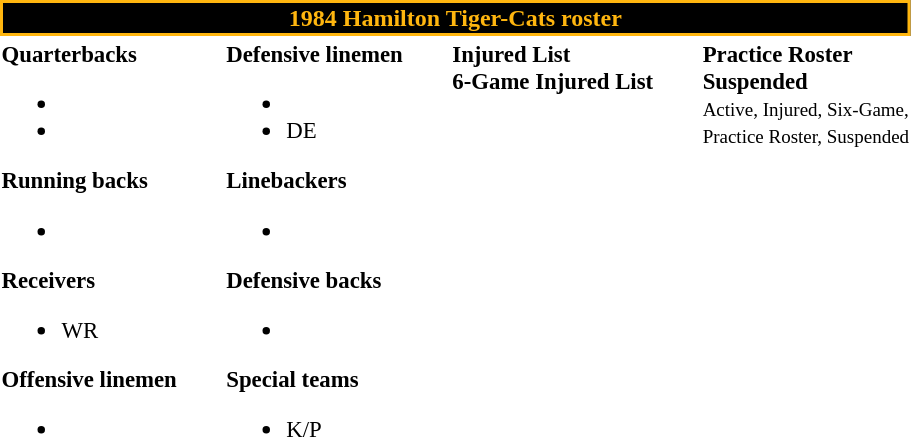<table class="toccolours" style="text-align: left;">
<tr>
<th colspan="7" style="background-color: black; color:#FFB60F; border:2px solid #FFB60F; text-align: center">1984 Hamilton Tiger-Cats roster</th>
</tr>
<tr>
<td style="font-size: 95%;vertical-align:top;"><strong>Quarterbacks</strong><br><ul><li></li><li></li></ul><strong>Running backs</strong><ul><li></li></ul><strong>Receivers</strong><ul><li> WR</li></ul><strong>Offensive linemen</strong><ul><li></li></ul></td>
<td style="width: 25px;"></td>
<td style="font-size: 95%;vertical-align:top;"><strong>Defensive linemen</strong><br><ul><li></li><li> DE</li></ul><strong>Linebackers</strong><ul><li></li></ul><strong>Defensive backs</strong><ul><li></li></ul><strong>Special teams</strong><ul><li> K/P</li></ul></td>
<td style="width: 25px;"></td>
<td style="font-size: 95%;vertical-align:top;"><strong>Injured List</strong><br><strong>6-Game Injured List</strong></td>
<td style="width: 25px;"></td>
<td style="font-size: 95%;vertical-align:top;"><strong>Practice Roster</strong><br><strong>Suspended</strong><br><small> Active,  Injured,  Six-Game,<br> Practice Roster,  Suspended</small></td>
</tr>
<tr>
</tr>
</table>
